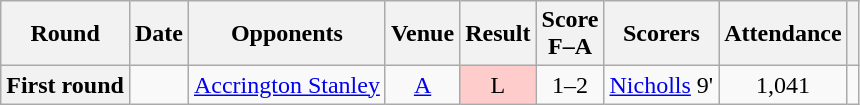<table class="wikitable plainrowheaders" style="text-align:center">
<tr>
<th scope="col">Round</th>
<th scope="col">Date</th>
<th scope="col">Opponents</th>
<th scope="col">Venue</th>
<th scope="col">Result</th>
<th scope="col">Score<br>F–A</th>
<th scope="col">Scorers</th>
<th scope="col">Attendance</th>
<th scope="col"></th>
</tr>
<tr>
<th scope=row>First round</th>
<td align=left></td>
<td align=left><a href='#'>Accrington Stanley</a></td>
<td><a href='#'>A</a></td>
<td bgcolor="#FFCCCC">L</td>
<td>1–2</td>
<td align=left><a href='#'>Nicholls</a> 9'</td>
<td>1,041</td>
<td></td>
</tr>
</table>
